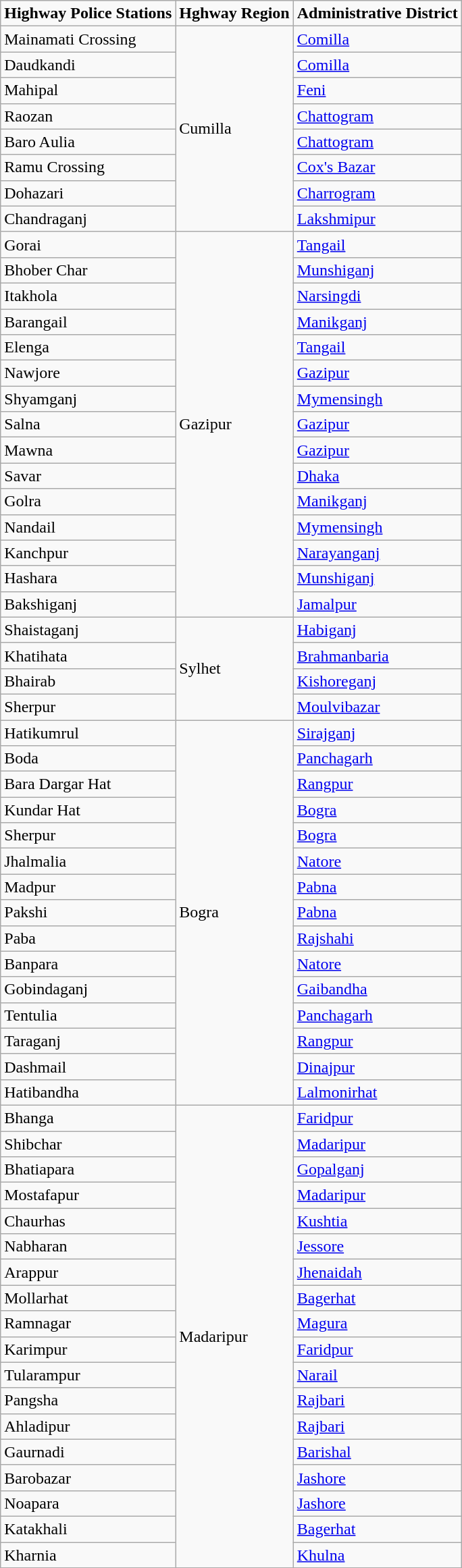<table class="wikitable">
<tr>
<td><strong>Highway Police Stations</strong></td>
<td><strong>Hghway Region</strong></td>
<td><strong>Administrative District</strong></td>
</tr>
<tr>
<td>Mainamati Crossing</td>
<td rowspan="8">Cumilla</td>
<td><a href='#'>Comilla</a></td>
</tr>
<tr>
<td>Daudkandi</td>
<td><a href='#'>Comilla</a></td>
</tr>
<tr>
<td>Mahipal</td>
<td><a href='#'>Feni</a></td>
</tr>
<tr>
<td>Raozan</td>
<td><a href='#'>Chattogram</a></td>
</tr>
<tr>
<td>Baro Aulia</td>
<td><a href='#'>Chattogram</a></td>
</tr>
<tr>
<td>Ramu Crossing</td>
<td><a href='#'>Cox's Bazar</a></td>
</tr>
<tr>
<td>Dohazari</td>
<td><a href='#'>Charrogram</a></td>
</tr>
<tr>
<td>Chandraganj</td>
<td><a href='#'>Lakshmipur</a></td>
</tr>
<tr>
<td>Gorai</td>
<td rowspan="15">Gazipur</td>
<td><a href='#'>Tangail</a></td>
</tr>
<tr>
<td>Bhober Char</td>
<td><a href='#'>Munshiganj</a></td>
</tr>
<tr>
<td>Itakhola</td>
<td><a href='#'>Narsingdi</a></td>
</tr>
<tr>
<td>Barangail</td>
<td><a href='#'>Manikganj</a></td>
</tr>
<tr>
<td>Elenga</td>
<td><a href='#'>Tangail</a></td>
</tr>
<tr>
<td>Nawjore</td>
<td><a href='#'>Gazipur</a></td>
</tr>
<tr>
<td>Shyamganj</td>
<td><a href='#'>Mymensingh</a></td>
</tr>
<tr>
<td>Salna</td>
<td><a href='#'>Gazipur</a></td>
</tr>
<tr>
<td>Mawna</td>
<td><a href='#'>Gazipur</a></td>
</tr>
<tr>
<td>Savar</td>
<td><a href='#'>Dhaka</a></td>
</tr>
<tr>
<td>Golra</td>
<td><a href='#'>Manikganj</a></td>
</tr>
<tr>
<td>Nandail</td>
<td><a href='#'>Mymensingh</a></td>
</tr>
<tr>
<td>Kanchpur</td>
<td><a href='#'>Narayanganj</a></td>
</tr>
<tr>
<td>Hashara</td>
<td><a href='#'>Munshiganj</a></td>
</tr>
<tr>
<td>Bakshiganj</td>
<td><a href='#'>Jamalpur</a></td>
</tr>
<tr>
<td>Shaistaganj</td>
<td rowspan="4">Sylhet</td>
<td><a href='#'>Habiganj</a></td>
</tr>
<tr>
<td>Khatihata</td>
<td><a href='#'>Brahmanbaria</a></td>
</tr>
<tr>
<td>Bhairab</td>
<td><a href='#'>Kishoreganj</a></td>
</tr>
<tr>
<td>Sherpur</td>
<td><a href='#'>Moulvibazar</a></td>
</tr>
<tr>
<td>Hatikumrul</td>
<td rowspan="15">Bogra</td>
<td><a href='#'>Sirajganj</a></td>
</tr>
<tr>
<td>Boda</td>
<td><a href='#'>Panchagarh</a></td>
</tr>
<tr>
<td>Bara Dargar Hat</td>
<td><a href='#'>Rangpur</a></td>
</tr>
<tr>
<td>Kundar Hat</td>
<td><a href='#'>Bogra</a></td>
</tr>
<tr>
<td>Sherpur</td>
<td><a href='#'>Bogra</a></td>
</tr>
<tr>
<td>Jhalmalia</td>
<td><a href='#'>Natore</a></td>
</tr>
<tr>
<td>Madpur</td>
<td><a href='#'>Pabna</a></td>
</tr>
<tr>
<td>Pakshi</td>
<td><a href='#'>Pabna</a></td>
</tr>
<tr>
<td>Paba</td>
<td><a href='#'>Rajshahi</a></td>
</tr>
<tr>
<td>Banpara</td>
<td><a href='#'>Natore</a></td>
</tr>
<tr>
<td>Gobindaganj</td>
<td><a href='#'>Gaibandha</a></td>
</tr>
<tr>
<td>Tentulia</td>
<td><a href='#'>Panchagarh</a></td>
</tr>
<tr>
<td>Taraganj</td>
<td><a href='#'>Rangpur</a></td>
</tr>
<tr>
<td>Dashmail</td>
<td><a href='#'>Dinajpur</a></td>
</tr>
<tr>
<td>Hatibandha</td>
<td><a href='#'>Lalmonirhat</a></td>
</tr>
<tr>
<td>Bhanga</td>
<td rowspan="18">Madaripur</td>
<td><a href='#'>Faridpur</a></td>
</tr>
<tr>
<td>Shibchar</td>
<td><a href='#'>Madaripur</a></td>
</tr>
<tr>
<td>Bhatiapara</td>
<td><a href='#'>Gopalganj</a></td>
</tr>
<tr>
<td>Mostafapur</td>
<td><a href='#'>Madaripur</a></td>
</tr>
<tr>
<td>Chaurhas</td>
<td><a href='#'>Kushtia</a></td>
</tr>
<tr>
<td>Nabharan</td>
<td><a href='#'>Jessore</a></td>
</tr>
<tr>
<td>Arappur</td>
<td><a href='#'>Jhenaidah</a></td>
</tr>
<tr>
<td>Mollarhat</td>
<td><a href='#'>Bagerhat</a></td>
</tr>
<tr>
<td>Ramnagar</td>
<td><a href='#'>Magura</a></td>
</tr>
<tr>
<td>Karimpur</td>
<td><a href='#'>Faridpur</a></td>
</tr>
<tr>
<td>Tularampur</td>
<td><a href='#'>Narail</a></td>
</tr>
<tr>
<td>Pangsha</td>
<td><a href='#'>Rajbari</a></td>
</tr>
<tr>
<td>Ahladipur</td>
<td><a href='#'>Rajbari</a></td>
</tr>
<tr>
<td>Gaurnadi</td>
<td><a href='#'>Barishal</a></td>
</tr>
<tr>
<td>Barobazar</td>
<td><a href='#'>Jashore</a></td>
</tr>
<tr>
<td>Noapara</td>
<td><a href='#'>Jashore</a></td>
</tr>
<tr>
<td>Katakhali</td>
<td><a href='#'>Bagerhat</a></td>
</tr>
<tr>
<td>Kharnia</td>
<td><a href='#'>Khulna</a></td>
</tr>
</table>
